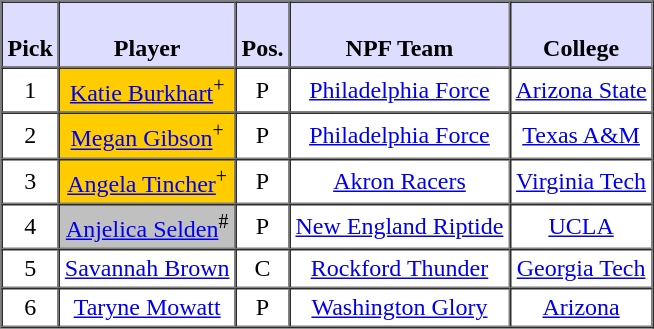<table style="text-align: center" border="1" cellpadding="3" cellspacing="0">
<tr>
<th style="background:#ddf;"><br>Pick</th>
<th style="background:#ddf;"><br>Player</th>
<th style="background:#ddf;"><br>Pos.</th>
<th style="background:#ddf;"><br>NPF Team</th>
<th style="background:#ddf;"><br>College</th>
</tr>
<tr>
<td>1</td>
<td style="background:#FFCC00;"><a href='#'>Katie Burkhart</a><sup>+</sup></td>
<td>P</td>
<td><a href='#'>Philadelphia Force</a></td>
<td><a href='#'>Arizona State</a></td>
</tr>
<tr>
<td>2</td>
<td style="background:#FFCC00;"><a href='#'>Megan Gibson</a><sup>+</sup></td>
<td>P</td>
<td><a href='#'>Philadelphia Force</a></td>
<td><a href='#'>Texas A&M</a></td>
</tr>
<tr>
<td>3</td>
<td style="background:#FFCC00;"><a href='#'>Angela Tincher</a><sup>+</sup></td>
<td>P</td>
<td><a href='#'>Akron Racers</a></td>
<td><a href='#'>Virginia Tech</a></td>
</tr>
<tr>
<td>4</td>
<td style="background:#C0C0C0;"><a href='#'>Anjelica Selden</a><sup>#</sup></td>
<td>P</td>
<td><a href='#'>New England Riptide</a></td>
<td><a href='#'>UCLA</a></td>
</tr>
<tr>
<td>5</td>
<td><a href='#'>Savannah Brown</a></td>
<td>C</td>
<td><a href='#'>Rockford Thunder</a></td>
<td><a href='#'>Georgia Tech</a></td>
</tr>
<tr>
<td>6</td>
<td><a href='#'>Taryne Mowatt</a></td>
<td>P</td>
<td><a href='#'>Washington Glory</a></td>
<td><a href='#'>Arizona</a></td>
</tr>
</table>
